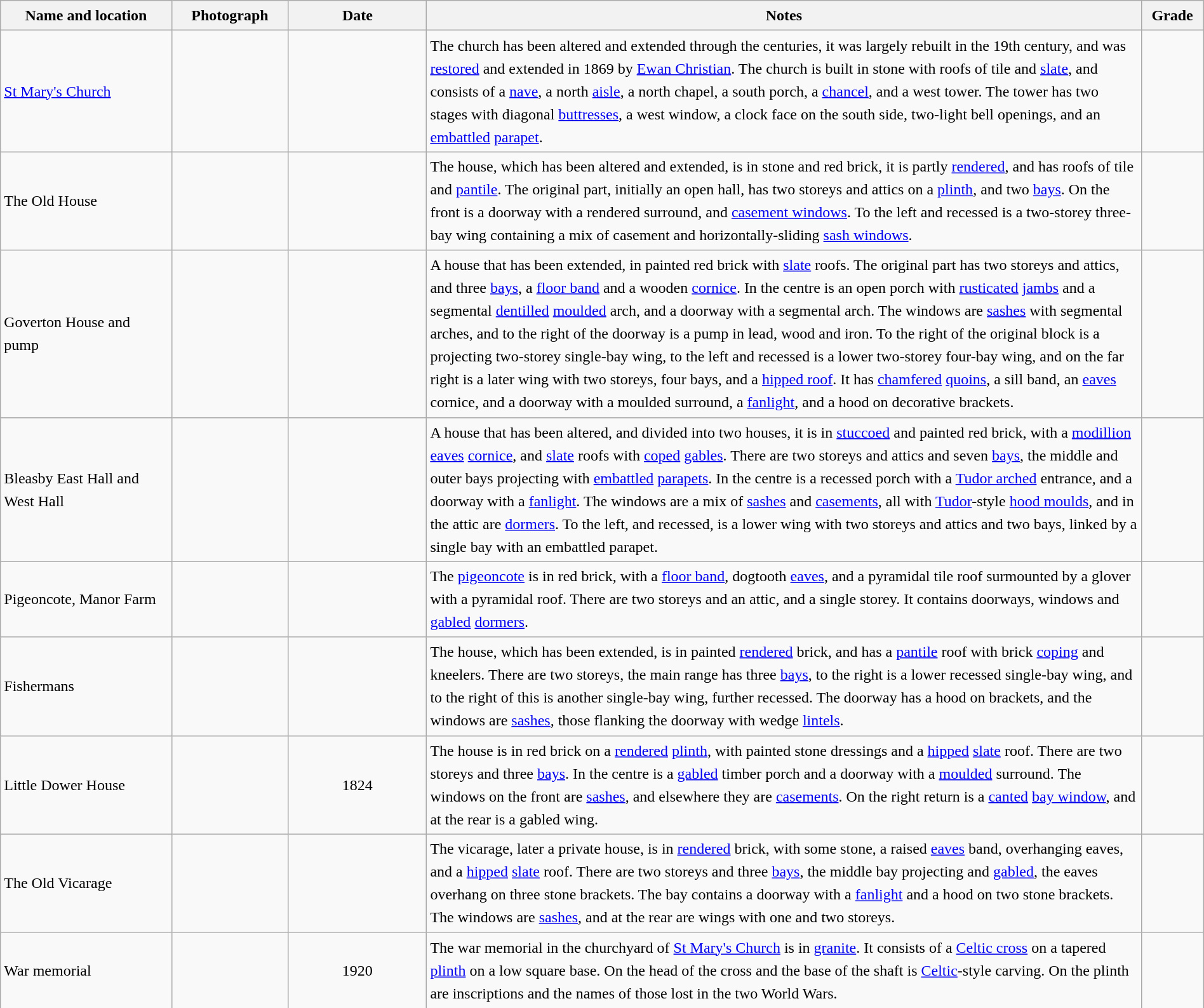<table class="wikitable sortable plainrowheaders" style="width:100%; border:0px; text-align:left; line-height:150%">
<tr>
<th scope="col"  style="width:150px">Name and location</th>
<th scope="col"  style="width:100px" class="unsortable">Photograph</th>
<th scope="col"  style="width:120px">Date</th>
<th scope="col"  style="width:650px" class="unsortable">Notes</th>
<th scope="col"  style="width:50px">Grade</th>
</tr>
<tr>
<td><a href='#'>St Mary's Church</a><br><small></small></td>
<td></td>
<td align="center"></td>
<td>The church has been altered and extended through the centuries, it was largely rebuilt in the 19th century, and was <a href='#'>restored</a> and extended in 1869 by <a href='#'>Ewan Christian</a>.  The church is built in stone with roofs of tile and <a href='#'>slate</a>, and consists of a <a href='#'>nave</a>, a north <a href='#'>aisle</a>, a north chapel, a south porch, a <a href='#'>chancel</a>, and a west tower.  The tower has two stages with diagonal <a href='#'>buttresses</a>, a west window, a clock face on the south side, two-light bell openings, and an <a href='#'>embattled</a> <a href='#'>parapet</a>.</td>
<td align="center" ></td>
</tr>
<tr>
<td>The Old House<br><small></small></td>
<td></td>
<td align="center"></td>
<td>The house, which has been altered and extended, is in stone and red brick, it is partly <a href='#'>rendered</a>, and has roofs of tile and <a href='#'>pantile</a>.  The original part, initially an open hall, has two storeys and attics on a <a href='#'>plinth</a>, and two <a href='#'>bays</a>.  On the front is a doorway with a rendered surround, and <a href='#'>casement windows</a>.  To the left and recessed is a two-storey three-bay wing containing a mix of casement and horizontally-sliding <a href='#'>sash windows</a>.</td>
<td align="center" ></td>
</tr>
<tr>
<td>Goverton House and pump<br><small></small></td>
<td></td>
<td align="center"></td>
<td>A house that has been extended, in painted red brick with <a href='#'>slate</a> roofs.  The original part has two storeys and attics, and three <a href='#'>bays</a>, a <a href='#'>floor band</a> and a wooden <a href='#'>cornice</a>.  In the centre is an open porch with <a href='#'>rusticated</a> <a href='#'>jambs</a> and a segmental <a href='#'>dentilled</a> <a href='#'>moulded</a> arch, and a doorway with a segmental arch.  The windows are <a href='#'>sashes</a> with segmental arches, and to the right of the doorway is a pump in lead, wood and iron.  To the right of the original block is a projecting two-storey single-bay wing, to the left and recessed is a lower two-storey four-bay wing, and on the far right is a later wing with two storeys, four bays, and a <a href='#'>hipped roof</a>.  It has <a href='#'>chamfered</a> <a href='#'>quoins</a>, a sill band, an <a href='#'>eaves</a> cornice, and a doorway with a moulded surround, a <a href='#'>fanlight</a>, and a hood on decorative brackets.</td>
<td align="center" ></td>
</tr>
<tr>
<td>Bleasby East Hall and West Hall<br><small></small></td>
<td></td>
<td align="center"></td>
<td>A house that has been altered, and divided into two houses, it is in <a href='#'>stuccoed</a> and painted red brick, with a <a href='#'>modillion</a> <a href='#'>eaves</a> <a href='#'>cornice</a>, and <a href='#'>slate</a> roofs with <a href='#'>coped</a> <a href='#'>gables</a>.  There are two storeys and attics and seven <a href='#'>bays</a>, the middle and outer bays projecting with <a href='#'>embattled</a> <a href='#'>parapets</a>.  In the centre is a recessed porch with a <a href='#'>Tudor arched</a> entrance, and a doorway with a <a href='#'>fanlight</a>.  The windows are a mix of <a href='#'>sashes</a> and <a href='#'>casements</a>, all with <a href='#'>Tudor</a>-style <a href='#'>hood moulds</a>, and in the attic are <a href='#'>dormers</a>.  To the left, and recessed, is a lower wing with two storeys and attics and two bays, linked by a single bay with an embattled parapet.</td>
<td align="center" ></td>
</tr>
<tr>
<td>Pigeoncote, Manor Farm<br><small></small></td>
<td></td>
<td align="center"></td>
<td>The <a href='#'>pigeoncote</a> is in red brick, with a <a href='#'>floor band</a>, dogtooth <a href='#'>eaves</a>, and a pyramidal tile roof surmounted by a glover with a pyramidal roof.  There are two storeys and an attic, and a single storey.  It contains doorways, windows and <a href='#'>gabled</a> <a href='#'>dormers</a>.</td>
<td align="center" ></td>
</tr>
<tr>
<td>Fishermans<br><small></small></td>
<td></td>
<td align="center"></td>
<td>The house, which has been extended, is in painted <a href='#'>rendered</a> brick, and has a <a href='#'>pantile</a> roof with brick <a href='#'>coping</a> and kneelers.  There are two storeys, the main range has three <a href='#'>bays</a>, to the right is a lower recessed single-bay wing, and to the right of this is another single-bay wing, further recessed.  The doorway has a hood on brackets, and the windows are <a href='#'>sashes</a>, those flanking the doorway with wedge <a href='#'>lintels</a>.</td>
<td align="center" ></td>
</tr>
<tr>
<td>Little Dower House<br><small></small></td>
<td></td>
<td align="center">1824</td>
<td>The house is in red brick on a <a href='#'>rendered</a> <a href='#'>plinth</a>, with painted stone dressings and a <a href='#'>hipped</a> <a href='#'>slate</a> roof.  There are two storeys and three <a href='#'>bays</a>.  In the centre is a <a href='#'>gabled</a> timber porch and a doorway with a <a href='#'>moulded</a> surround.  The windows on the front are <a href='#'>sashes</a>, and elsewhere  they are <a href='#'>casements</a>.  On the right return is a <a href='#'>canted</a> <a href='#'>bay window</a>, and at the rear is a gabled wing.</td>
<td align="center" ></td>
</tr>
<tr>
<td>The Old Vicarage<br><small></small></td>
<td></td>
<td align="center"></td>
<td>The vicarage, later a private house, is in <a href='#'>rendered</a> brick, with some stone, a raised <a href='#'>eaves</a> band, overhanging eaves, and a <a href='#'>hipped</a> <a href='#'>slate</a> roof.  There are two storeys and three <a href='#'>bays</a>, the middle bay projecting and <a href='#'>gabled</a>, the eaves overhang on three stone brackets.  The bay contains a doorway with a <a href='#'>fanlight</a> and a hood on two stone brackets.  The windows are <a href='#'>sashes</a>, and at the rear are wings with one and two storeys.</td>
<td align="center" ></td>
</tr>
<tr>
<td>War memorial<br><small></small></td>
<td></td>
<td align="center">1920</td>
<td>The war memorial in the churchyard of <a href='#'>St Mary's Church</a> is in <a href='#'>granite</a>.  It consists of a <a href='#'>Celtic cross</a> on a tapered <a href='#'>plinth</a> on a low square base.  On the head of the cross and the base of the shaft is <a href='#'>Celtic</a>-style carving.  On the plinth are inscriptions and the names of those lost in the two World Wars.</td>
<td align="center" ></td>
</tr>
<tr>
</tr>
</table>
